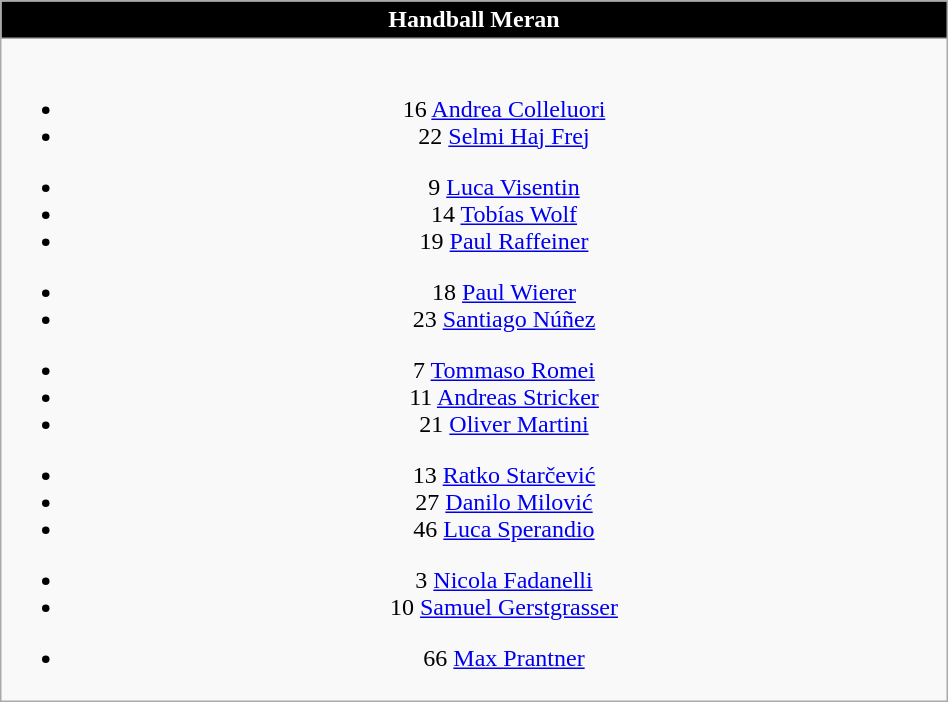<table class="wikitable" style="font-size:100%; text-align:center; width:50%">
<tr>
<th colspan=5 style="background-color:#000000;color:white;text-align:center;">Handball Meran</th>
</tr>
<tr>
<td><br>
<ul><li>16  <a href='#'>Andrea Colleluori</a></li><li>22  <a href='#'>Selmi Haj Frej</a></li></ul><ul><li>9  <a href='#'>Luca Visentin</a></li><li>14  <a href='#'>Tobías Wolf</a></li><li>19  <a href='#'>Paul Raffeiner</a></li></ul><ul><li>18  <a href='#'>Paul Wierer</a></li><li>23  <a href='#'>Santiago Núñez</a></li></ul><ul><li>7  <a href='#'>Tommaso Romei</a></li><li>11  <a href='#'>Andreas Stricker</a></li><li>21  <a href='#'>Oliver Martini</a></li></ul><ul><li>13  <a href='#'>Ratko Starčević</a></li><li>27  <a href='#'>Danilo Milović</a></li><li>46  <a href='#'>Luca Sperandio</a></li></ul><ul><li>3  <a href='#'>Nicola Fadanelli</a></li><li>10  <a href='#'>Samuel Gerstgrasser</a></li></ul><ul><li>66  <a href='#'>Max Prantner</a></li></ul></td>
</tr>
</table>
